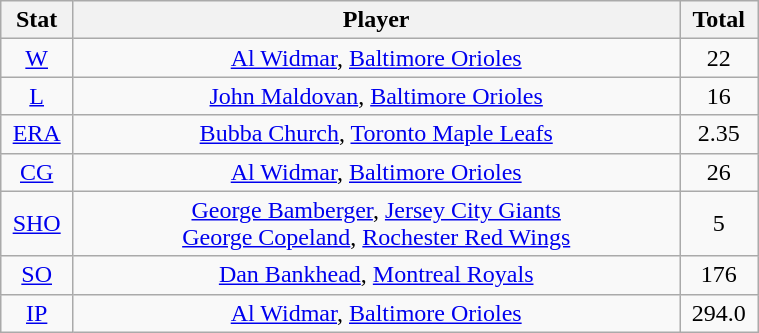<table class="wikitable" width="40%" style="text-align:center;">
<tr>
<th width="5%">Stat</th>
<th width="60%">Player</th>
<th width="5%">Total</th>
</tr>
<tr>
<td><a href='#'>W</a></td>
<td><a href='#'>Al Widmar</a>, <a href='#'>Baltimore Orioles</a></td>
<td>22</td>
</tr>
<tr>
<td><a href='#'>L</a></td>
<td><a href='#'>John Maldovan</a>, <a href='#'>Baltimore Orioles</a></td>
<td>16</td>
</tr>
<tr>
<td><a href='#'>ERA</a></td>
<td><a href='#'>Bubba Church</a>, <a href='#'>Toronto Maple Leafs</a></td>
<td>2.35</td>
</tr>
<tr>
<td><a href='#'>CG</a></td>
<td><a href='#'>Al Widmar</a>, <a href='#'>Baltimore Orioles</a></td>
<td>26</td>
</tr>
<tr>
<td><a href='#'>SHO</a></td>
<td><a href='#'>George Bamberger</a>, <a href='#'>Jersey City Giants</a> <br> <a href='#'>George Copeland</a>, <a href='#'>Rochester Red Wings</a></td>
<td>5</td>
</tr>
<tr>
<td><a href='#'>SO</a></td>
<td><a href='#'>Dan Bankhead</a>, <a href='#'>Montreal Royals</a></td>
<td>176</td>
</tr>
<tr>
<td><a href='#'>IP</a></td>
<td><a href='#'>Al Widmar</a>, <a href='#'>Baltimore Orioles</a></td>
<td>294.0</td>
</tr>
</table>
